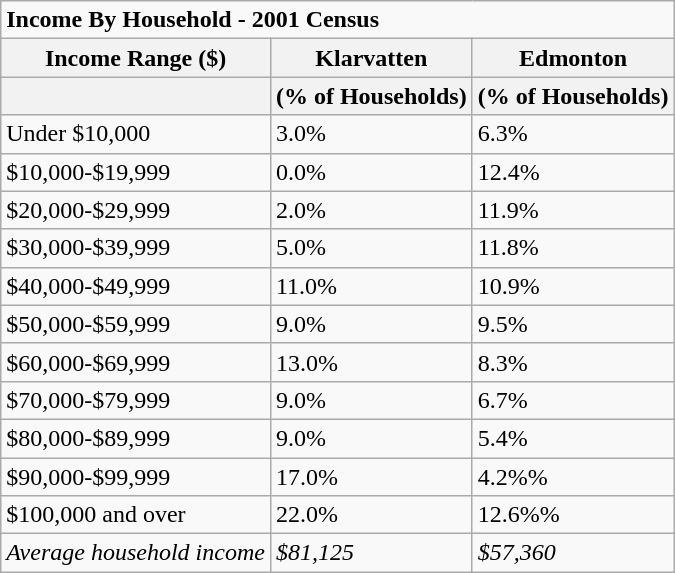<table class="wikitable">
<tr>
<td colspan="3"><strong>Income By Household - 2001 Census</strong></td>
</tr>
<tr>
<th>Income Range ($)</th>
<th>Klarvatten</th>
<th>Edmonton</th>
</tr>
<tr>
<th></th>
<th>(% of Households)</th>
<th>(% of Households)</th>
</tr>
<tr>
<td>Under $10,000</td>
<td>3.0%</td>
<td>6.3%</td>
</tr>
<tr>
<td>$10,000-$19,999</td>
<td>0.0%</td>
<td>12.4%</td>
</tr>
<tr>
<td>$20,000-$29,999</td>
<td>2.0%</td>
<td>11.9%</td>
</tr>
<tr>
<td>$30,000-$39,999</td>
<td>5.0%</td>
<td>11.8%</td>
</tr>
<tr>
<td>$40,000-$49,999</td>
<td>11.0%</td>
<td>10.9%</td>
</tr>
<tr>
<td>$50,000-$59,999</td>
<td>9.0%</td>
<td>9.5%</td>
</tr>
<tr>
<td>$60,000-$69,999</td>
<td>13.0%</td>
<td>8.3%</td>
</tr>
<tr>
<td>$70,000-$79,999</td>
<td>9.0%</td>
<td>6.7%</td>
</tr>
<tr>
<td>$80,000-$89,999</td>
<td>9.0%</td>
<td>5.4%</td>
</tr>
<tr>
<td>$90,000-$99,999</td>
<td>17.0%</td>
<td>4.2%%</td>
</tr>
<tr>
<td>$100,000 and over</td>
<td>22.0%</td>
<td>12.6%%</td>
</tr>
<tr>
<td><em>Average household income</em></td>
<td><em>$81,125</em></td>
<td><em>$57,360</em></td>
</tr>
</table>
